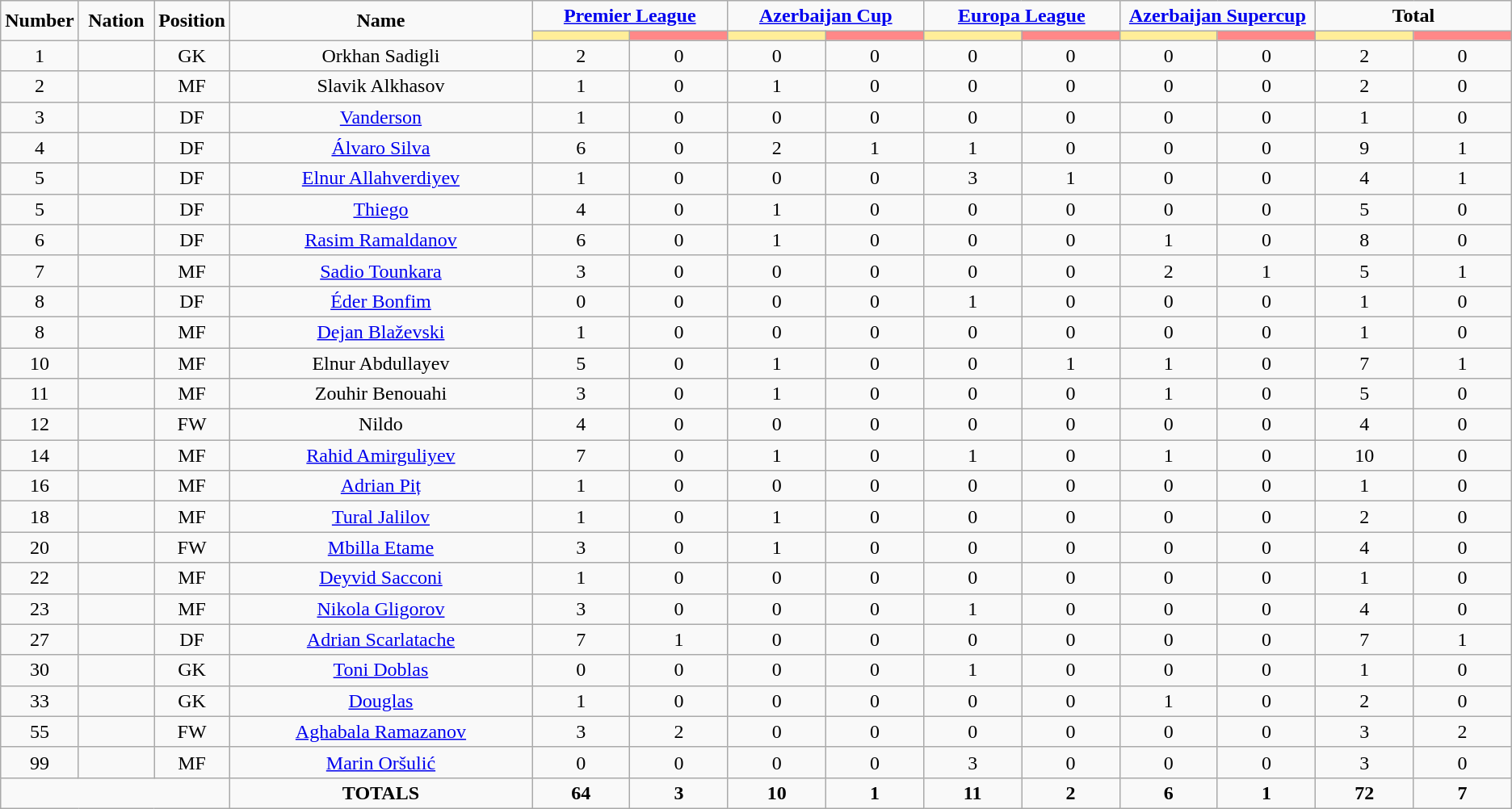<table class="wikitable" style="text-align:center;">
<tr>
<td rowspan="2"  style="width:5%; text-align:center;"><strong>Number</strong></td>
<td rowspan="2"  style="width:5%; text-align:center;"><strong>Nation</strong></td>
<td rowspan="2"  style="width:5%; text-align:center;"><strong>Position</strong></td>
<td rowspan="2"  style="width:20%; text-align:center;"><strong>Name</strong></td>
<td colspan="2" style="text-align:center;"><strong><a href='#'>Premier League</a></strong></td>
<td colspan="2" style="text-align:center;"><strong><a href='#'>Azerbaijan Cup</a></strong></td>
<td colspan="2" style="text-align:center;"><strong><a href='#'>Europa League</a></strong></td>
<td colspan="2" style="text-align:center;"><strong><a href='#'>Azerbaijan Supercup</a></strong></td>
<td colspan="2" style="text-align:center;"><strong>Total</strong></td>
</tr>
<tr>
<th style="width:60px; background:#fe9;"></th>
<th style="width:60px; background:#ff8888;"></th>
<th style="width:60px; background:#fe9;"></th>
<th style="width:60px; background:#ff8888;"></th>
<th style="width:60px; background:#fe9;"></th>
<th style="width:60px; background:#ff8888;"></th>
<th style="width:60px; background:#fe9;"></th>
<th style="width:60px; background:#ff8888;"></th>
<th style="width:60px; background:#fe9;"></th>
<th style="width:60px; background:#ff8888;"></th>
</tr>
<tr>
<td>1</td>
<td></td>
<td>GK</td>
<td>Orkhan Sadigli</td>
<td>2</td>
<td>0</td>
<td>0</td>
<td>0</td>
<td>0</td>
<td>0</td>
<td>0</td>
<td>0</td>
<td>2</td>
<td>0</td>
</tr>
<tr>
<td>2</td>
<td></td>
<td>MF</td>
<td>Slavik Alkhasov</td>
<td>1</td>
<td>0</td>
<td>1</td>
<td>0</td>
<td>0</td>
<td>0</td>
<td>0</td>
<td>0</td>
<td>2</td>
<td>0</td>
</tr>
<tr>
<td>3</td>
<td></td>
<td>DF</td>
<td><a href='#'>Vanderson</a></td>
<td>1</td>
<td>0</td>
<td>0</td>
<td>0</td>
<td>0</td>
<td>0</td>
<td>0</td>
<td>0</td>
<td>1</td>
<td>0</td>
</tr>
<tr>
<td>4</td>
<td></td>
<td>DF</td>
<td><a href='#'>Álvaro Silva</a></td>
<td>6</td>
<td>0</td>
<td>2</td>
<td>1</td>
<td>1</td>
<td>0</td>
<td>0</td>
<td>0</td>
<td>9</td>
<td>1</td>
</tr>
<tr>
<td>5</td>
<td></td>
<td>DF</td>
<td><a href='#'>Elnur Allahverdiyev</a></td>
<td>1</td>
<td>0</td>
<td>0</td>
<td>0</td>
<td>3</td>
<td>1</td>
<td>0</td>
<td>0</td>
<td>4</td>
<td>1</td>
</tr>
<tr>
<td>5</td>
<td></td>
<td>DF</td>
<td><a href='#'>Thiego</a></td>
<td>4</td>
<td>0</td>
<td>1</td>
<td>0</td>
<td>0</td>
<td>0</td>
<td>0</td>
<td>0</td>
<td>5</td>
<td>0</td>
</tr>
<tr>
<td>6</td>
<td></td>
<td>DF</td>
<td><a href='#'>Rasim Ramaldanov</a></td>
<td>6</td>
<td>0</td>
<td>1</td>
<td>0</td>
<td>0</td>
<td>0</td>
<td>1</td>
<td>0</td>
<td>8</td>
<td>0</td>
</tr>
<tr>
<td>7</td>
<td></td>
<td>MF</td>
<td><a href='#'>Sadio Tounkara</a></td>
<td>3</td>
<td>0</td>
<td>0</td>
<td>0</td>
<td>0</td>
<td>0</td>
<td>2</td>
<td>1</td>
<td>5</td>
<td>1</td>
</tr>
<tr>
<td>8</td>
<td></td>
<td>DF</td>
<td><a href='#'>Éder Bonfim</a></td>
<td>0</td>
<td>0</td>
<td>0</td>
<td>0</td>
<td>1</td>
<td>0</td>
<td>0</td>
<td>0</td>
<td>1</td>
<td>0</td>
</tr>
<tr>
<td>8</td>
<td></td>
<td>MF</td>
<td><a href='#'>Dejan Blaževski</a></td>
<td>1</td>
<td>0</td>
<td>0</td>
<td>0</td>
<td>0</td>
<td>0</td>
<td>0</td>
<td>0</td>
<td>1</td>
<td>0</td>
</tr>
<tr>
<td>10</td>
<td></td>
<td>MF</td>
<td>Elnur Abdullayev</td>
<td>5</td>
<td>0</td>
<td>1</td>
<td>0</td>
<td>0</td>
<td>1</td>
<td>1</td>
<td>0</td>
<td>7</td>
<td>1</td>
</tr>
<tr>
<td>11</td>
<td></td>
<td>MF</td>
<td>Zouhir Benouahi</td>
<td>3</td>
<td>0</td>
<td>1</td>
<td>0</td>
<td>0</td>
<td>0</td>
<td>1</td>
<td>0</td>
<td>5</td>
<td>0</td>
</tr>
<tr>
<td>12</td>
<td></td>
<td>FW</td>
<td>Nildo</td>
<td>4</td>
<td>0</td>
<td>0</td>
<td>0</td>
<td>0</td>
<td>0</td>
<td>0</td>
<td>0</td>
<td>4</td>
<td>0</td>
</tr>
<tr>
<td>14</td>
<td></td>
<td>MF</td>
<td><a href='#'>Rahid Amirguliyev</a></td>
<td>7</td>
<td>0</td>
<td>1</td>
<td>0</td>
<td>1</td>
<td>0</td>
<td>1</td>
<td>0</td>
<td>10</td>
<td>0</td>
</tr>
<tr>
<td>16</td>
<td></td>
<td>MF</td>
<td><a href='#'>Adrian Piț</a></td>
<td>1</td>
<td>0</td>
<td>0</td>
<td>0</td>
<td>0</td>
<td>0</td>
<td>0</td>
<td>0</td>
<td>1</td>
<td>0</td>
</tr>
<tr>
<td>18</td>
<td></td>
<td>MF</td>
<td><a href='#'>Tural Jalilov</a></td>
<td>1</td>
<td>0</td>
<td>1</td>
<td>0</td>
<td>0</td>
<td>0</td>
<td>0</td>
<td>0</td>
<td>2</td>
<td>0</td>
</tr>
<tr>
<td>20</td>
<td></td>
<td>FW</td>
<td><a href='#'>Mbilla Etame</a></td>
<td>3</td>
<td>0</td>
<td>1</td>
<td>0</td>
<td>0</td>
<td>0</td>
<td>0</td>
<td>0</td>
<td>4</td>
<td>0</td>
</tr>
<tr>
<td>22</td>
<td></td>
<td>MF</td>
<td><a href='#'>Deyvid Sacconi</a></td>
<td>1</td>
<td>0</td>
<td>0</td>
<td>0</td>
<td>0</td>
<td>0</td>
<td>0</td>
<td>0</td>
<td>1</td>
<td>0</td>
</tr>
<tr>
<td>23</td>
<td></td>
<td>MF</td>
<td><a href='#'>Nikola Gligorov</a></td>
<td>3</td>
<td>0</td>
<td>0</td>
<td>0</td>
<td>1</td>
<td>0</td>
<td>0</td>
<td>0</td>
<td>4</td>
<td>0</td>
</tr>
<tr>
<td>27</td>
<td></td>
<td>DF</td>
<td><a href='#'>Adrian Scarlatache</a></td>
<td>7</td>
<td>1</td>
<td>0</td>
<td>0</td>
<td>0</td>
<td>0</td>
<td>0</td>
<td>0</td>
<td>7</td>
<td>1</td>
</tr>
<tr>
<td>30</td>
<td></td>
<td>GK</td>
<td><a href='#'>Toni Doblas</a></td>
<td>0</td>
<td>0</td>
<td>0</td>
<td>0</td>
<td>1</td>
<td>0</td>
<td>0</td>
<td>0</td>
<td>1</td>
<td>0</td>
</tr>
<tr>
<td>33</td>
<td></td>
<td>GK</td>
<td><a href='#'>Douglas</a></td>
<td>1</td>
<td>0</td>
<td>0</td>
<td>0</td>
<td>0</td>
<td>0</td>
<td>1</td>
<td>0</td>
<td>2</td>
<td>0</td>
</tr>
<tr>
<td>55</td>
<td></td>
<td>FW</td>
<td><a href='#'>Aghabala Ramazanov</a></td>
<td>3</td>
<td>2</td>
<td>0</td>
<td>0</td>
<td>0</td>
<td>0</td>
<td>0</td>
<td>0</td>
<td>3</td>
<td>2</td>
</tr>
<tr>
<td>99</td>
<td></td>
<td>MF</td>
<td><a href='#'>Marin Oršulić</a></td>
<td>0</td>
<td>0</td>
<td>0</td>
<td>0</td>
<td>3</td>
<td>0</td>
<td>0</td>
<td>0</td>
<td>3</td>
<td>0</td>
</tr>
<tr>
<td colspan="3"></td>
<td><strong>TOTALS</strong></td>
<td><strong>64</strong></td>
<td><strong>3</strong></td>
<td><strong>10</strong></td>
<td><strong>1</strong></td>
<td><strong>11</strong></td>
<td><strong>2</strong></td>
<td><strong>6</strong></td>
<td><strong>1</strong></td>
<td><strong>72</strong></td>
<td><strong>7</strong></td>
</tr>
</table>
